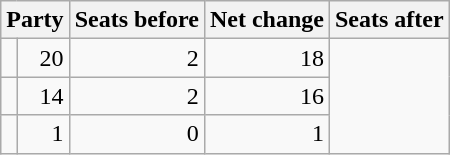<table class=wikitable style="text-align:right">
<tr>
<th colspan="2">Party</th>
<th>Seats before</th>
<th>Net change</th>
<th>Seats after</th>
</tr>
<tr>
<td></td>
<td>20</td>
<td> 2</td>
<td>18</td>
</tr>
<tr>
<td></td>
<td>14</td>
<td> 2</td>
<td>16</td>
</tr>
<tr>
<td></td>
<td>1</td>
<td> 0</td>
<td>1</td>
</tr>
</table>
